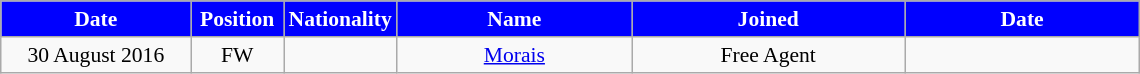<table class="wikitable"  style="text-align:center; font-size:90%; ">
<tr>
<th style="background:#00f; color:white; width:120px;">Date</th>
<th style="background:#00f; color:white; width:55px;">Position</th>
<th style="background:#00f; color:white; width:55px;">Nationality</th>
<th style="background:#00f; color:white; width:150px;">Name</th>
<th style="background:#00f; color:white; width:175px;">Joined</th>
<th style="background:#00f; color:white; width:150px;">Date</th>
</tr>
<tr>
<td>30 August 2016</td>
<td>FW</td>
<td></td>
<td><a href='#'>Morais</a></td>
<td>Free Agent</td>
<td></td>
</tr>
</table>
